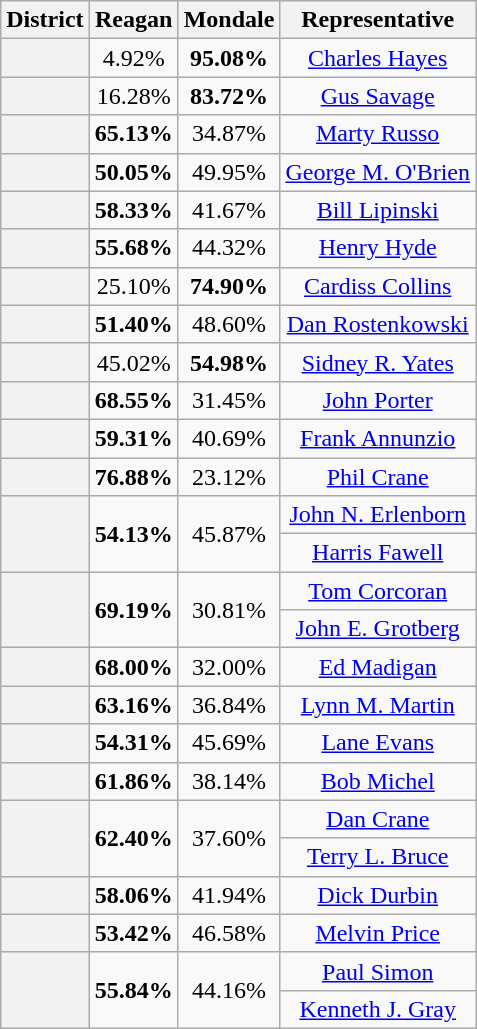<table class=wikitable>
<tr>
<th>District</th>
<th>Reagan</th>
<th>Mondale</th>
<th>Representative</th>
</tr>
<tr align=center>
<th></th>
<td>4.92%</td>
<td><strong>95.08%</strong></td>
<td><a href='#'>Charles Hayes</a></td>
</tr>
<tr align=center>
<th></th>
<td>16.28%</td>
<td><strong>83.72%</strong></td>
<td><a href='#'>Gus Savage</a></td>
</tr>
<tr align=center>
<th></th>
<td><strong>65.13%</strong></td>
<td>34.87%</td>
<td><a href='#'>Marty Russo</a></td>
</tr>
<tr align=center>
<th></th>
<td><strong>50.05%</strong></td>
<td>49.95%</td>
<td><a href='#'>George M. O'Brien</a></td>
</tr>
<tr align=center>
<th></th>
<td><strong>58.33%</strong></td>
<td>41.67%</td>
<td><a href='#'>Bill Lipinski</a></td>
</tr>
<tr align=center>
<th></th>
<td><strong>55.68%</strong></td>
<td>44.32%</td>
<td><a href='#'>Henry Hyde</a></td>
</tr>
<tr align=center>
<th></th>
<td>25.10%</td>
<td><strong>74.90%</strong></td>
<td><a href='#'>Cardiss Collins</a></td>
</tr>
<tr align=center>
<th></th>
<td><strong>51.40%</strong></td>
<td>48.60%</td>
<td><a href='#'>Dan Rostenkowski</a></td>
</tr>
<tr align=center>
<th></th>
<td>45.02%</td>
<td><strong>54.98%</strong></td>
<td><a href='#'>Sidney R. Yates</a></td>
</tr>
<tr align=center>
<th></th>
<td><strong>68.55%</strong></td>
<td>31.45%</td>
<td><a href='#'>John Porter</a></td>
</tr>
<tr align=center>
<th></th>
<td><strong>59.31%</strong></td>
<td>40.69%</td>
<td><a href='#'>Frank Annunzio</a></td>
</tr>
<tr align=center>
<th></th>
<td><strong>76.88%</strong></td>
<td>23.12%</td>
<td><a href='#'>Phil Crane</a></td>
</tr>
<tr align=center>
<th rowspan=2 ></th>
<td rowspan=2><strong>54.13%</strong></td>
<td rowspan=2>45.87%</td>
<td><a href='#'>John N. Erlenborn</a></td>
</tr>
<tr align=center>
<td><a href='#'>Harris Fawell</a></td>
</tr>
<tr align=center>
<th rowspan=2 ></th>
<td rowspan=2><strong>69.19%</strong></td>
<td rowspan=2>30.81%</td>
<td><a href='#'>Tom Corcoran</a></td>
</tr>
<tr align=center>
<td><a href='#'>John E. Grotberg</a></td>
</tr>
<tr align=center>
<th></th>
<td><strong>68.00%</strong></td>
<td>32.00%</td>
<td><a href='#'>Ed Madigan</a></td>
</tr>
<tr align=center>
<th></th>
<td><strong>63.16%</strong></td>
<td>36.84%</td>
<td><a href='#'>Lynn M. Martin</a></td>
</tr>
<tr align=center>
<th></th>
<td><strong>54.31%</strong></td>
<td>45.69%</td>
<td><a href='#'>Lane Evans</a></td>
</tr>
<tr align=center>
<th></th>
<td><strong>61.86%</strong></td>
<td>38.14%</td>
<td><a href='#'>Bob Michel</a></td>
</tr>
<tr align=center>
<th rowspan=2 ></th>
<td rowspan=2><strong>62.40%</strong></td>
<td rowspan=2>37.60%</td>
<td><a href='#'>Dan Crane</a></td>
</tr>
<tr align=center>
<td><a href='#'>Terry L. Bruce</a></td>
</tr>
<tr align=center>
<th></th>
<td><strong>58.06%</strong></td>
<td>41.94%</td>
<td><a href='#'>Dick Durbin</a></td>
</tr>
<tr align=center>
<th></th>
<td><strong>53.42%</strong></td>
<td>46.58%</td>
<td><a href='#'>Melvin Price</a></td>
</tr>
<tr align=center>
<th rowspan=2 ></th>
<td rowspan=2><strong>55.84%</strong></td>
<td rowspan=2>44.16%</td>
<td><a href='#'>Paul Simon</a></td>
</tr>
<tr align=center>
<td><a href='#'>Kenneth J. Gray</a></td>
</tr>
</table>
